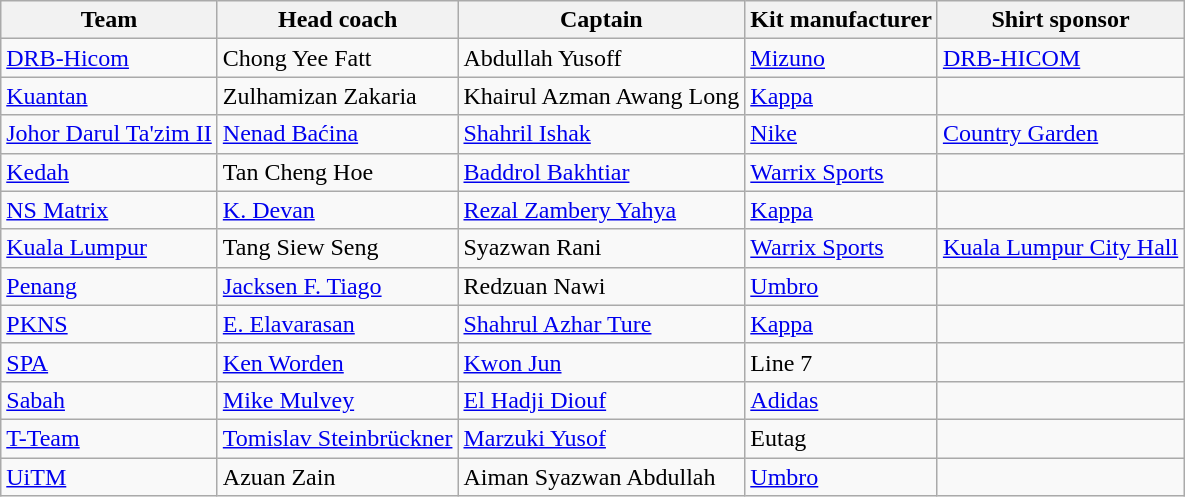<table class="wikitable sortable" style="text-align: left;">
<tr>
<th>Team</th>
<th>Head coach</th>
<th>Captain</th>
<th>Kit manufacturer</th>
<th>Shirt sponsor</th>
</tr>
<tr>
<td><a href='#'>DRB-Hicom</a></td>
<td> Chong Yee Fatt</td>
<td> Abdullah Yusoff</td>
<td><a href='#'>Mizuno</a></td>
<td><a href='#'>DRB-HICOM</a></td>
</tr>
<tr>
<td><a href='#'>Kuantan</a></td>
<td> Zulhamizan Zakaria</td>
<td> Khairul Azman Awang Long</td>
<td><a href='#'>Kappa</a></td>
<td></td>
</tr>
<tr>
<td><a href='#'>Johor Darul Ta'zim II</a></td>
<td> <a href='#'>Nenad Baćina</a></td>
<td> <a href='#'>Shahril Ishak</a></td>
<td><a href='#'>Nike</a></td>
<td><a href='#'>Country Garden</a></td>
</tr>
<tr>
<td><a href='#'>Kedah</a></td>
<td> Tan Cheng Hoe</td>
<td> <a href='#'>Baddrol Bakhtiar</a></td>
<td><a href='#'>Warrix Sports</a></td>
<td></td>
</tr>
<tr>
<td><a href='#'>NS Matrix</a></td>
<td> <a href='#'>K. Devan</a></td>
<td> <a href='#'>Rezal Zambery Yahya</a></td>
<td><a href='#'>Kappa</a></td>
<td></td>
</tr>
<tr>
<td><a href='#'>Kuala Lumpur</a></td>
<td> Tang Siew Seng</td>
<td> Syazwan Rani</td>
<td><a href='#'>Warrix Sports</a></td>
<td><a href='#'>Kuala Lumpur City Hall</a></td>
</tr>
<tr>
<td><a href='#'>Penang</a></td>
<td> <a href='#'>Jacksen F. Tiago</a></td>
<td> Redzuan Nawi</td>
<td><a href='#'>Umbro</a></td>
<td></td>
</tr>
<tr>
<td><a href='#'>PKNS</a></td>
<td> <a href='#'>E. Elavarasan</a></td>
<td> <a href='#'>Shahrul Azhar Ture</a></td>
<td><a href='#'>Kappa</a></td>
<td> </td>
</tr>
<tr>
<td><a href='#'>SPA</a></td>
<td> <a href='#'>Ken Worden</a></td>
<td> <a href='#'>Kwon Jun</a></td>
<td>Line 7</td>
<td></td>
</tr>
<tr>
<td><a href='#'>Sabah</a></td>
<td> <a href='#'>Mike Mulvey</a></td>
<td> <a href='#'>El Hadji Diouf</a></td>
<td><a href='#'>Adidas</a></td>
<td></td>
</tr>
<tr>
<td><a href='#'>T-Team</a></td>
<td> <a href='#'>Tomislav Steinbrückner</a></td>
<td> <a href='#'>Marzuki Yusof</a></td>
<td>Eutag</td>
<td></td>
</tr>
<tr>
<td><a href='#'>UiTM</a></td>
<td> Azuan Zain</td>
<td> Aiman Syazwan Abdullah</td>
<td><a href='#'>Umbro</a></td>
<td></td>
</tr>
</table>
